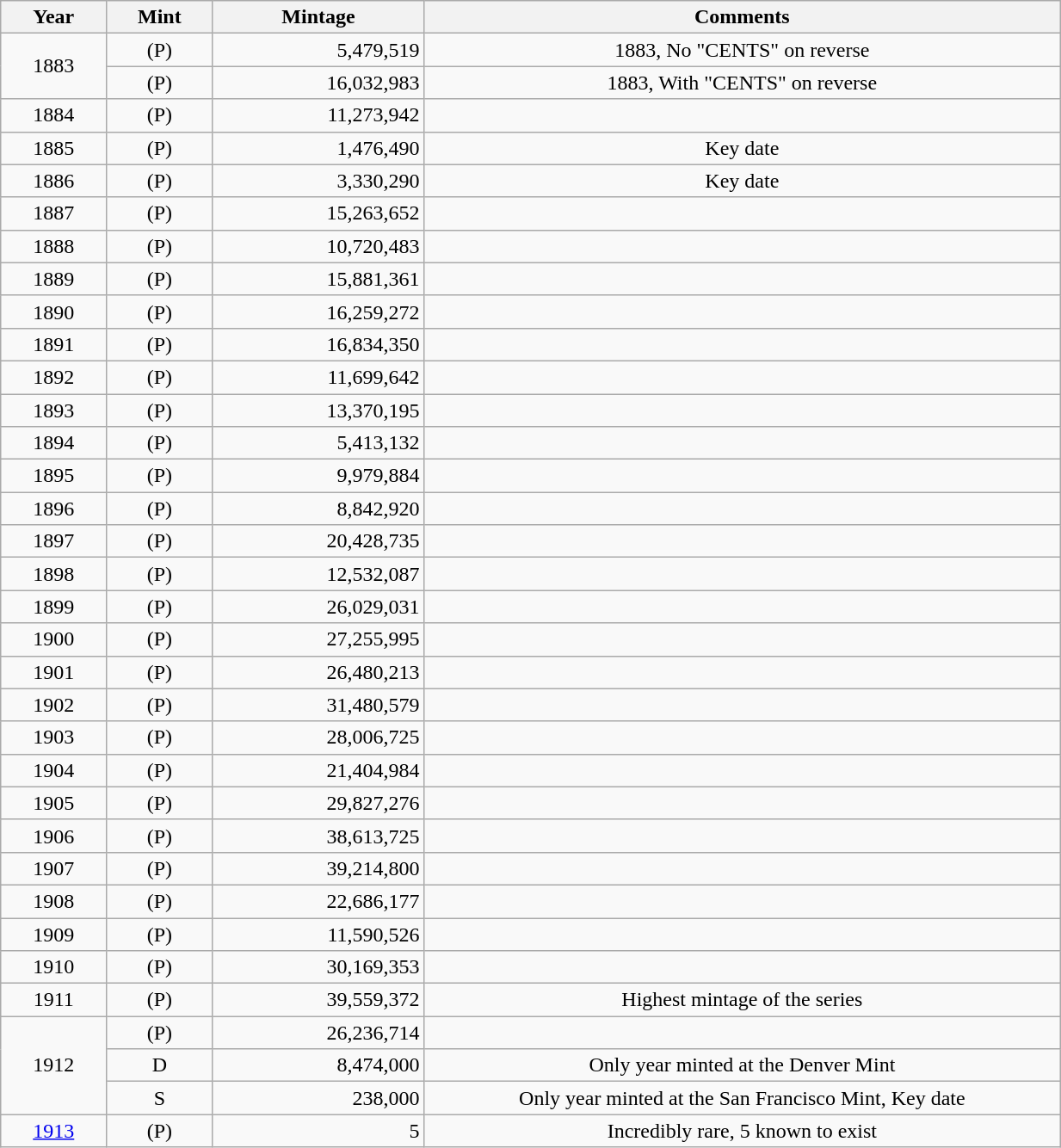<table class="wikitable sortable" style="min-width:65%; text-align:center;">
<tr>
<th width="10%">Year</th>
<th width="10%">Mint</th>
<th width="20%">Mintage</th>
<th width="60%">Comments</th>
</tr>
<tr>
<td rowspan="2">1883</td>
<td>(P)</td>
<td align="right">5,479,519</td>
<td>1883, No "CENTS" on reverse</td>
</tr>
<tr>
<td>(P)</td>
<td align="right">16,032,983</td>
<td>1883, With "CENTS" on reverse</td>
</tr>
<tr>
<td>1884</td>
<td>(P)</td>
<td align="right">11,273,942</td>
<td></td>
</tr>
<tr>
<td>1885</td>
<td>(P)</td>
<td align="right">1,476,490</td>
<td>Key date</td>
</tr>
<tr>
<td>1886</td>
<td>(P)</td>
<td align="right">3,330,290</td>
<td>Key date</td>
</tr>
<tr>
<td>1887</td>
<td>(P)</td>
<td align="right">15,263,652</td>
<td></td>
</tr>
<tr>
<td>1888</td>
<td>(P)</td>
<td align="right">10,720,483</td>
<td></td>
</tr>
<tr>
<td>1889</td>
<td>(P)</td>
<td align="right">15,881,361</td>
<td></td>
</tr>
<tr>
<td>1890</td>
<td>(P)</td>
<td align="right">16,259,272</td>
<td></td>
</tr>
<tr>
<td>1891</td>
<td>(P)</td>
<td align="right">16,834,350</td>
<td></td>
</tr>
<tr>
<td>1892</td>
<td>(P)</td>
<td align="right">11,699,642</td>
<td></td>
</tr>
<tr>
<td>1893</td>
<td>(P)</td>
<td align="right">13,370,195</td>
<td></td>
</tr>
<tr>
<td>1894</td>
<td>(P)</td>
<td align="right">5,413,132</td>
<td></td>
</tr>
<tr>
<td>1895</td>
<td>(P)</td>
<td align="right">9,979,884</td>
<td></td>
</tr>
<tr>
<td>1896</td>
<td>(P)</td>
<td align="right">8,842,920</td>
<td></td>
</tr>
<tr>
<td>1897</td>
<td>(P)</td>
<td align="right">20,428,735</td>
<td></td>
</tr>
<tr>
<td>1898</td>
<td>(P)</td>
<td align="right">12,532,087</td>
<td></td>
</tr>
<tr>
<td>1899</td>
<td>(P)</td>
<td align="right">26,029,031</td>
<td></td>
</tr>
<tr>
<td>1900</td>
<td>(P)</td>
<td align="right">27,255,995</td>
<td></td>
</tr>
<tr>
<td>1901</td>
<td>(P)</td>
<td align="right">26,480,213</td>
<td></td>
</tr>
<tr>
<td>1902</td>
<td>(P)</td>
<td align="right">31,480,579</td>
<td></td>
</tr>
<tr>
<td>1903</td>
<td>(P)</td>
<td align="right">28,006,725</td>
<td></td>
</tr>
<tr>
<td>1904</td>
<td>(P)</td>
<td align="right">21,404,984</td>
<td></td>
</tr>
<tr>
<td>1905</td>
<td>(P)</td>
<td align="right">29,827,276</td>
<td></td>
</tr>
<tr>
<td>1906</td>
<td>(P)</td>
<td align="right">38,613,725</td>
<td></td>
</tr>
<tr>
<td>1907</td>
<td>(P)</td>
<td align="right">39,214,800</td>
<td></td>
</tr>
<tr>
<td>1908</td>
<td>(P)</td>
<td align="right">22,686,177</td>
<td></td>
</tr>
<tr>
<td>1909</td>
<td>(P)</td>
<td align="right">11,590,526</td>
<td></td>
</tr>
<tr>
<td>1910</td>
<td>(P)</td>
<td align="right">30,169,353</td>
<td></td>
</tr>
<tr>
<td>1911</td>
<td>(P)</td>
<td align="right">39,559,372</td>
<td>Highest mintage of the series</td>
</tr>
<tr>
<td rowspan="3">1912</td>
<td>(P)</td>
<td align="right">26,236,714</td>
<td></td>
</tr>
<tr>
<td>D</td>
<td align="right">8,474,000</td>
<td>Only year minted at the Denver Mint</td>
</tr>
<tr>
<td>S</td>
<td align="right">238,000</td>
<td>Only year minted at the San Francisco Mint, Key date</td>
</tr>
<tr>
<td><a href='#'>1913</a></td>
<td>(P)</td>
<td align="right">5</td>
<td>Incredibly rare, 5 known to exist</td>
</tr>
</table>
